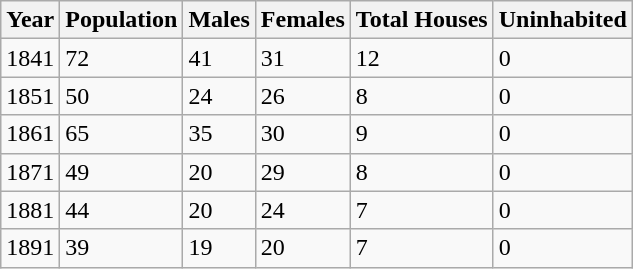<table class="wikitable">
<tr>
<th>Year</th>
<th>Population</th>
<th>Males</th>
<th>Females</th>
<th>Total Houses</th>
<th>Uninhabited</th>
</tr>
<tr>
<td>1841</td>
<td>72</td>
<td>41</td>
<td>31</td>
<td>12</td>
<td>0</td>
</tr>
<tr>
<td>1851</td>
<td>50</td>
<td>24</td>
<td>26</td>
<td>8</td>
<td>0</td>
</tr>
<tr>
<td>1861</td>
<td>65</td>
<td>35</td>
<td>30</td>
<td>9</td>
<td>0</td>
</tr>
<tr>
<td>1871</td>
<td>49</td>
<td>20</td>
<td>29</td>
<td>8</td>
<td>0</td>
</tr>
<tr>
<td>1881</td>
<td>44</td>
<td>20</td>
<td>24</td>
<td>7</td>
<td>0</td>
</tr>
<tr>
<td>1891</td>
<td>39</td>
<td>19</td>
<td>20</td>
<td>7</td>
<td>0</td>
</tr>
</table>
